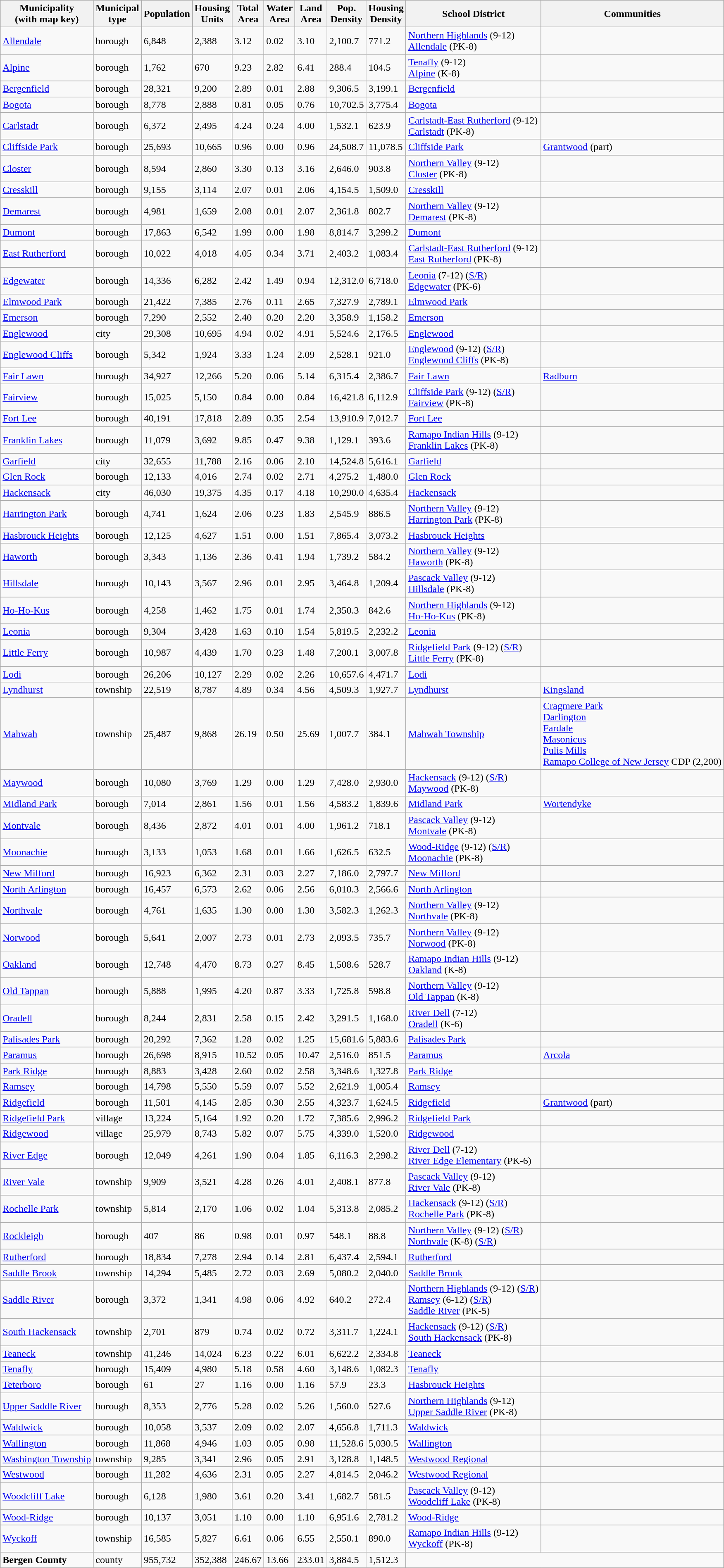<table class="wikitable sortable">
<tr>
<th>Municipality<br>(with map key)</th>
<th>Municipal<br>type</th>
<th>Population</th>
<th>Housing<br>Units</th>
<th>Total<br>Area</th>
<th>Water<br>Area</th>
<th>Land<br>Area</th>
<th>Pop.<br>Density</th>
<th>Housing<br>Density</th>
<th>School District</th>
<th>Communities</th>
</tr>
<tr>
<td><a href='#'>Allendale</a></td>
<td>borough</td>
<td>6,848</td>
<td>2,388</td>
<td>3.12</td>
<td>0.02</td>
<td>3.10</td>
<td>2,100.7</td>
<td>771.2</td>
<td><a href='#'>Northern Highlands</a> (9-12)<br><a href='#'>Allendale</a> (PK-8)</td>
<td></td>
</tr>
<tr>
<td><a href='#'>Alpine</a></td>
<td>borough</td>
<td>1,762</td>
<td>670</td>
<td>9.23</td>
<td>2.82</td>
<td>6.41</td>
<td>288.4</td>
<td>104.5</td>
<td><a href='#'>Tenafly</a> (9-12)<br><a href='#'>Alpine</a> (K-8)</td>
<td></td>
</tr>
<tr>
<td><a href='#'>Bergenfield</a></td>
<td>borough</td>
<td>28,321</td>
<td>9,200</td>
<td>2.89</td>
<td>0.01</td>
<td>2.88</td>
<td>9,306.5</td>
<td>3,199.1</td>
<td><a href='#'>Bergenfield</a></td>
<td></td>
</tr>
<tr>
<td><a href='#'>Bogota</a></td>
<td>borough</td>
<td>8,778</td>
<td>2,888</td>
<td>0.81</td>
<td>0.05</td>
<td>0.76</td>
<td>10,702.5</td>
<td>3,775.4</td>
<td><a href='#'>Bogota</a></td>
<td></td>
</tr>
<tr>
<td><a href='#'>Carlstadt</a></td>
<td>borough</td>
<td>6,372</td>
<td>2,495</td>
<td>4.24</td>
<td>0.24</td>
<td>4.00</td>
<td>1,532.1</td>
<td>623.9</td>
<td><a href='#'>Carlstadt-East Rutherford</a> (9-12)<br><a href='#'>Carlstadt</a> (PK-8)</td>
<td></td>
</tr>
<tr>
<td><a href='#'>Cliffside Park</a></td>
<td>borough</td>
<td>25,693</td>
<td>10,665</td>
<td>0.96</td>
<td>0.00</td>
<td>0.96</td>
<td>24,508.7</td>
<td>11,078.5</td>
<td><a href='#'>Cliffside Park</a></td>
<td><a href='#'>Grantwood</a> (part)</td>
</tr>
<tr>
<td><a href='#'>Closter</a></td>
<td>borough</td>
<td>8,594</td>
<td>2,860</td>
<td>3.30</td>
<td>0.13</td>
<td>3.16</td>
<td>2,646.0</td>
<td>903.8</td>
<td><a href='#'>Northern Valley</a> (9-12)<br><a href='#'>Closter</a> (PK-8)</td>
<td></td>
</tr>
<tr>
<td><a href='#'>Cresskill</a></td>
<td>borough</td>
<td>9,155</td>
<td>3,114</td>
<td>2.07</td>
<td>0.01</td>
<td>2.06</td>
<td>4,154.5</td>
<td>1,509.0</td>
<td><a href='#'>Cresskill</a></td>
<td></td>
</tr>
<tr>
<td><a href='#'>Demarest</a></td>
<td>borough</td>
<td>4,981</td>
<td>1,659</td>
<td>2.08</td>
<td>0.01</td>
<td>2.07</td>
<td>2,361.8</td>
<td>802.7</td>
<td><a href='#'>Northern Valley</a> (9-12)<br><a href='#'>Demarest</a> (PK-8)</td>
<td></td>
</tr>
<tr>
<td><a href='#'>Dumont</a></td>
<td>borough</td>
<td>17,863</td>
<td>6,542</td>
<td>1.99</td>
<td>0.00</td>
<td>1.98</td>
<td>8,814.7</td>
<td>3,299.2</td>
<td><a href='#'>Dumont</a></td>
<td></td>
</tr>
<tr>
<td><a href='#'>East Rutherford</a></td>
<td>borough</td>
<td>10,022</td>
<td>4,018</td>
<td>4.05</td>
<td>0.34</td>
<td>3.71</td>
<td>2,403.2</td>
<td>1,083.4</td>
<td><a href='#'>Carlstadt-East Rutherford</a> (9-12)<br><a href='#'>East Rutherford</a> (PK-8)</td>
<td></td>
</tr>
<tr>
<td><a href='#'>Edgewater</a></td>
<td>borough</td>
<td>14,336</td>
<td>6,282</td>
<td>2.42</td>
<td>1.49</td>
<td>0.94</td>
<td>12,312.0</td>
<td>6,718.0</td>
<td><a href='#'>Leonia</a> (7-12) (<a href='#'>S/R</a>)<br><a href='#'>Edgewater</a> (PK-6)</td>
<td></td>
</tr>
<tr>
<td><a href='#'>Elmwood Park</a></td>
<td>borough</td>
<td>21,422</td>
<td>7,385</td>
<td>2.76</td>
<td>0.11</td>
<td>2.65</td>
<td>7,327.9</td>
<td>2,789.1</td>
<td><a href='#'>Elmwood Park</a></td>
<td></td>
</tr>
<tr>
<td><a href='#'>Emerson</a></td>
<td>borough</td>
<td>7,290</td>
<td>2,552</td>
<td>2.40</td>
<td>0.20</td>
<td>2.20</td>
<td>3,358.9</td>
<td>1,158.2</td>
<td><a href='#'>Emerson</a></td>
<td></td>
</tr>
<tr>
<td><a href='#'>Englewood</a></td>
<td>city</td>
<td>29,308</td>
<td>10,695</td>
<td>4.94</td>
<td>0.02</td>
<td>4.91</td>
<td>5,524.6</td>
<td>2,176.5</td>
<td><a href='#'>Englewood</a></td>
<td></td>
</tr>
<tr>
<td><a href='#'>Englewood Cliffs</a></td>
<td>borough</td>
<td>5,342</td>
<td>1,924</td>
<td>3.33</td>
<td>1.24</td>
<td>2.09</td>
<td>2,528.1</td>
<td>921.0</td>
<td><a href='#'>Englewood</a> (9-12) (<a href='#'>S/R</a>)<br><a href='#'>Englewood Cliffs</a> (PK-8)</td>
<td></td>
</tr>
<tr>
<td><a href='#'>Fair Lawn</a></td>
<td>borough</td>
<td>34,927</td>
<td>12,266</td>
<td>5.20</td>
<td>0.06</td>
<td>5.14</td>
<td>6,315.4</td>
<td>2,386.7</td>
<td><a href='#'>Fair Lawn</a></td>
<td><a href='#'>Radburn</a></td>
</tr>
<tr>
<td><a href='#'>Fairview</a></td>
<td>borough</td>
<td>15,025</td>
<td>5,150</td>
<td>0.84</td>
<td>0.00</td>
<td>0.84</td>
<td>16,421.8</td>
<td>6,112.9</td>
<td><a href='#'>Cliffside Park</a> (9-12) (<a href='#'>S/R</a>)<br><a href='#'>Fairview</a> (PK-8)</td>
<td></td>
</tr>
<tr>
<td><a href='#'>Fort Lee</a></td>
<td>borough</td>
<td>40,191</td>
<td>17,818</td>
<td>2.89</td>
<td>0.35</td>
<td>2.54</td>
<td>13,910.9</td>
<td>7,012.7</td>
<td><a href='#'>Fort Lee</a></td>
<td></td>
</tr>
<tr>
<td><a href='#'>Franklin Lakes</a></td>
<td>borough</td>
<td>11,079</td>
<td>3,692</td>
<td>9.85</td>
<td>0.47</td>
<td>9.38</td>
<td>1,129.1</td>
<td>393.6</td>
<td><a href='#'>Ramapo Indian Hills</a> (9-12)<br><a href='#'>Franklin Lakes</a> (PK-8)</td>
<td></td>
</tr>
<tr>
<td><a href='#'>Garfield</a></td>
<td>city</td>
<td>32,655</td>
<td>11,788</td>
<td>2.16</td>
<td>0.06</td>
<td>2.10</td>
<td>14,524.8</td>
<td>5,616.1</td>
<td><a href='#'>Garfield</a></td>
<td></td>
</tr>
<tr>
<td><a href='#'>Glen Rock</a></td>
<td>borough</td>
<td>12,133</td>
<td>4,016</td>
<td>2.74</td>
<td>0.02</td>
<td>2.71</td>
<td>4,275.2</td>
<td>1,480.0</td>
<td><a href='#'>Glen Rock</a></td>
<td></td>
</tr>
<tr>
<td><a href='#'>Hackensack</a></td>
<td>city</td>
<td>46,030</td>
<td>19,375</td>
<td>4.35</td>
<td>0.17</td>
<td>4.18</td>
<td>10,290.0</td>
<td>4,635.4</td>
<td><a href='#'>Hackensack</a></td>
<td></td>
</tr>
<tr>
<td><a href='#'>Harrington Park</a></td>
<td>borough</td>
<td>4,741</td>
<td>1,624</td>
<td>2.06</td>
<td>0.23</td>
<td>1.83</td>
<td>2,545.9</td>
<td>886.5</td>
<td><a href='#'>Northern Valley</a> (9-12)<br><a href='#'>Harrington Park</a> (PK-8)</td>
<td></td>
</tr>
<tr>
<td><a href='#'>Hasbrouck Heights</a></td>
<td>borough</td>
<td>12,125</td>
<td>4,627</td>
<td>1.51</td>
<td>0.00</td>
<td>1.51</td>
<td>7,865.4</td>
<td>3,073.2</td>
<td><a href='#'>Hasbrouck Heights</a></td>
<td></td>
</tr>
<tr>
<td><a href='#'>Haworth</a></td>
<td>borough</td>
<td>3,343</td>
<td>1,136</td>
<td>2.36</td>
<td>0.41</td>
<td>1.94</td>
<td>1,739.2</td>
<td>584.2</td>
<td><a href='#'>Northern Valley</a> (9-12)<br><a href='#'>Haworth</a> (PK-8)</td>
<td></td>
</tr>
<tr>
<td><a href='#'>Hillsdale</a></td>
<td>borough</td>
<td>10,143</td>
<td>3,567</td>
<td>2.96</td>
<td>0.01</td>
<td>2.95</td>
<td>3,464.8</td>
<td>1,209.4</td>
<td><a href='#'>Pascack Valley</a> (9-12)<br><a href='#'>Hillsdale</a> (PK-8)</td>
<td></td>
</tr>
<tr>
<td><a href='#'>Ho-Ho-Kus</a></td>
<td>borough</td>
<td>4,258</td>
<td>1,462</td>
<td>1.75</td>
<td>0.01</td>
<td>1.74</td>
<td>2,350.3</td>
<td>842.6</td>
<td><a href='#'>Northern Highlands</a> (9-12)<br><a href='#'>Ho-Ho-Kus</a> (PK-8)</td>
<td></td>
</tr>
<tr>
<td><a href='#'>Leonia</a></td>
<td>borough</td>
<td>9,304</td>
<td>3,428</td>
<td>1.63</td>
<td>0.10</td>
<td>1.54</td>
<td>5,819.5</td>
<td>2,232.2</td>
<td><a href='#'>Leonia</a></td>
<td></td>
</tr>
<tr>
<td><a href='#'>Little Ferry</a></td>
<td>borough</td>
<td>10,987</td>
<td>4,439</td>
<td>1.70</td>
<td>0.23</td>
<td>1.48</td>
<td>7,200.1</td>
<td>3,007.8</td>
<td><a href='#'>Ridgefield Park</a> (9-12) (<a href='#'>S/R</a>)<br><a href='#'>Little Ferry</a> (PK-8)</td>
<td></td>
</tr>
<tr>
<td><a href='#'>Lodi</a></td>
<td>borough</td>
<td>26,206</td>
<td>10,127</td>
<td>2.29</td>
<td>0.02</td>
<td>2.26</td>
<td>10,657.6</td>
<td>4,471.7</td>
<td><a href='#'>Lodi</a></td>
<td></td>
</tr>
<tr>
<td><a href='#'>Lyndhurst</a></td>
<td>township</td>
<td>22,519</td>
<td>8,787</td>
<td>4.89</td>
<td>0.34</td>
<td>4.56</td>
<td>4,509.3</td>
<td>1,927.7</td>
<td><a href='#'>Lyndhurst</a></td>
<td><a href='#'>Kingsland</a></td>
</tr>
<tr>
<td><a href='#'>Mahwah</a></td>
<td>township</td>
<td>25,487</td>
<td>9,868</td>
<td>26.19</td>
<td>0.50</td>
<td>25.69</td>
<td>1,007.7</td>
<td>384.1</td>
<td><a href='#'>Mahwah Township</a></td>
<td><a href='#'>Cragmere Park</a><br><a href='#'>Darlington</a><br><a href='#'>Fardale</a><br><a href='#'>Masonicus</a> <br><a href='#'>Pulis Mills</a><br><a href='#'>Ramapo College of New Jersey</a> CDP (2,200)</td>
</tr>
<tr>
<td><a href='#'>Maywood</a></td>
<td>borough</td>
<td>10,080</td>
<td>3,769</td>
<td>1.29</td>
<td>0.00</td>
<td>1.29</td>
<td>7,428.0</td>
<td>2,930.0</td>
<td><a href='#'>Hackensack</a> (9-12) (<a href='#'>S/R</a>)<br><a href='#'>Maywood</a> (PK-8)</td>
<td></td>
</tr>
<tr>
<td><a href='#'>Midland Park</a></td>
<td>borough</td>
<td>7,014</td>
<td>2,861</td>
<td>1.56</td>
<td>0.01</td>
<td>1.56</td>
<td>4,583.2</td>
<td>1,839.6</td>
<td><a href='#'>Midland Park</a></td>
<td><a href='#'>Wortendyke</a></td>
</tr>
<tr>
<td><a href='#'>Montvale</a></td>
<td>borough</td>
<td>8,436</td>
<td>2,872</td>
<td>4.01</td>
<td>0.01</td>
<td>4.00</td>
<td>1,961.2</td>
<td>718.1</td>
<td><a href='#'>Pascack Valley</a> (9-12)<br><a href='#'>Montvale</a> (PK-8)</td>
<td></td>
</tr>
<tr>
<td><a href='#'>Moonachie</a></td>
<td>borough</td>
<td>3,133</td>
<td>1,053</td>
<td>1.68</td>
<td>0.01</td>
<td>1.66</td>
<td>1,626.5</td>
<td>632.5</td>
<td><a href='#'>Wood-Ridge</a> (9-12) (<a href='#'>S/R</a>)<br><a href='#'>Moonachie</a> (PK-8)</td>
<td></td>
</tr>
<tr>
<td><a href='#'>New Milford</a></td>
<td>borough</td>
<td>16,923</td>
<td>6,362</td>
<td>2.31</td>
<td>0.03</td>
<td>2.27</td>
<td>7,186.0</td>
<td>2,797.7</td>
<td><a href='#'>New Milford</a></td>
<td></td>
</tr>
<tr>
<td><a href='#'>North Arlington</a></td>
<td>borough</td>
<td>16,457</td>
<td>6,573</td>
<td>2.62</td>
<td>0.06</td>
<td>2.56</td>
<td>6,010.3</td>
<td>2,566.6</td>
<td><a href='#'>North Arlington</a></td>
<td></td>
</tr>
<tr>
<td><a href='#'>Northvale</a></td>
<td>borough</td>
<td>4,761</td>
<td>1,635</td>
<td>1.30</td>
<td>0.00</td>
<td>1.30</td>
<td>3,582.3</td>
<td>1,262.3</td>
<td><a href='#'>Northern Valley</a> (9-12)<br><a href='#'>Northvale</a> (PK-8)</td>
<td></td>
</tr>
<tr>
<td><a href='#'>Norwood</a></td>
<td>borough</td>
<td>5,641</td>
<td>2,007</td>
<td>2.73</td>
<td>0.01</td>
<td>2.73</td>
<td>2,093.5</td>
<td>735.7</td>
<td><a href='#'>Northern Valley</a> (9-12)<br><a href='#'>Norwood</a> (PK-8)</td>
<td></td>
</tr>
<tr>
<td><a href='#'>Oakland</a></td>
<td>borough</td>
<td>12,748</td>
<td>4,470</td>
<td>8.73</td>
<td>0.27</td>
<td>8.45</td>
<td>1,508.6</td>
<td>528.7</td>
<td><a href='#'>Ramapo Indian Hills</a> (9-12)<br><a href='#'>Oakland</a> (K-8)</td>
<td></td>
</tr>
<tr>
<td><a href='#'>Old Tappan</a></td>
<td>borough</td>
<td>5,888</td>
<td>1,995</td>
<td>4.20</td>
<td>0.87</td>
<td>3.33</td>
<td>1,725.8</td>
<td>598.8</td>
<td><a href='#'>Northern Valley</a> (9-12)<br><a href='#'>Old Tappan</a> (K-8)</td>
<td></td>
</tr>
<tr>
<td><a href='#'>Oradell</a></td>
<td>borough</td>
<td>8,244</td>
<td>2,831</td>
<td>2.58</td>
<td>0.15</td>
<td>2.42</td>
<td>3,291.5</td>
<td>1,168.0</td>
<td><a href='#'>River Dell</a> (7-12)<br><a href='#'>Oradell</a> (K-6)</td>
<td></td>
</tr>
<tr>
<td><a href='#'>Palisades Park</a></td>
<td>borough</td>
<td>20,292</td>
<td>7,362</td>
<td>1.28</td>
<td>0.02</td>
<td>1.25</td>
<td>15,681.6</td>
<td>5,883.6</td>
<td><a href='#'>Palisades Park</a></td>
<td></td>
</tr>
<tr>
<td><a href='#'>Paramus</a></td>
<td>borough</td>
<td>26,698</td>
<td>8,915</td>
<td>10.52</td>
<td>0.05</td>
<td>10.47</td>
<td>2,516.0</td>
<td>851.5</td>
<td><a href='#'>Paramus</a></td>
<td><a href='#'>Arcola</a></td>
</tr>
<tr>
<td><a href='#'>Park Ridge</a></td>
<td>borough</td>
<td>8,883</td>
<td>3,428</td>
<td>2.60</td>
<td>0.02</td>
<td>2.58</td>
<td>3,348.6</td>
<td>1,327.8</td>
<td><a href='#'>Park Ridge</a></td>
<td></td>
</tr>
<tr>
<td><a href='#'>Ramsey</a></td>
<td>borough</td>
<td>14,798</td>
<td>5,550</td>
<td>5.59</td>
<td>0.07</td>
<td>5.52</td>
<td>2,621.9</td>
<td>1,005.4</td>
<td><a href='#'>Ramsey</a></td>
<td></td>
</tr>
<tr>
<td><a href='#'>Ridgefield</a></td>
<td>borough</td>
<td>11,501</td>
<td>4,145</td>
<td>2.85</td>
<td>0.30</td>
<td>2.55</td>
<td>4,323.7</td>
<td>1,624.5</td>
<td><a href='#'>Ridgefield</a></td>
<td><a href='#'>Grantwood</a> (part)</td>
</tr>
<tr>
<td><a href='#'>Ridgefield Park</a></td>
<td>village</td>
<td>13,224</td>
<td>5,164</td>
<td>1.92</td>
<td>0.20</td>
<td>1.72</td>
<td>7,385.6</td>
<td>2,996.2</td>
<td><a href='#'>Ridgefield Park</a></td>
<td></td>
</tr>
<tr>
<td><a href='#'>Ridgewood</a></td>
<td>village</td>
<td>25,979</td>
<td>8,743</td>
<td>5.82</td>
<td>0.07</td>
<td>5.75</td>
<td>4,339.0</td>
<td>1,520.0</td>
<td><a href='#'>Ridgewood</a></td>
<td></td>
</tr>
<tr>
<td><a href='#'>River Edge</a></td>
<td>borough</td>
<td>12,049</td>
<td>4,261</td>
<td>1.90</td>
<td>0.04</td>
<td>1.85</td>
<td>6,116.3</td>
<td>2,298.2</td>
<td><a href='#'>River Dell</a> (7-12)<br><a href='#'>River Edge Elementary</a> (PK-6)</td>
<td></td>
</tr>
<tr>
<td><a href='#'>River Vale</a></td>
<td>township</td>
<td>9,909</td>
<td>3,521</td>
<td>4.28</td>
<td>0.26</td>
<td>4.01</td>
<td>2,408.1</td>
<td>877.8</td>
<td><a href='#'>Pascack Valley</a> (9-12)<br><a href='#'>River Vale</a> (PK-8)</td>
<td></td>
</tr>
<tr>
<td><a href='#'>Rochelle Park</a></td>
<td>township</td>
<td>5,814</td>
<td>2,170</td>
<td>1.06</td>
<td>0.02</td>
<td>1.04</td>
<td>5,313.8</td>
<td>2,085.2</td>
<td><a href='#'>Hackensack</a> (9-12) (<a href='#'>S/R</a>)<br><a href='#'>Rochelle Park</a> (PK-8)</td>
<td></td>
</tr>
<tr>
<td><a href='#'>Rockleigh</a></td>
<td>borough</td>
<td>407</td>
<td>86</td>
<td>0.98</td>
<td>0.01</td>
<td>0.97</td>
<td>548.1</td>
<td>88.8</td>
<td><a href='#'>Northern Valley</a> (9-12) (<a href='#'>S/R</a>)<br><a href='#'>Northvale</a> (K-8) (<a href='#'>S/R</a>)</td>
<td></td>
</tr>
<tr>
<td><a href='#'>Rutherford</a></td>
<td>borough</td>
<td>18,834</td>
<td>7,278</td>
<td>2.94</td>
<td>0.14</td>
<td>2.81</td>
<td>6,437.4</td>
<td>2,594.1</td>
<td><a href='#'>Rutherford</a></td>
<td></td>
</tr>
<tr>
<td><a href='#'>Saddle Brook</a></td>
<td>township</td>
<td>14,294</td>
<td>5,485</td>
<td>2.72</td>
<td>0.03</td>
<td>2.69</td>
<td>5,080.2</td>
<td>2,040.0</td>
<td><a href='#'>Saddle Brook</a></td>
<td></td>
</tr>
<tr>
<td><a href='#'>Saddle River</a></td>
<td>borough</td>
<td>3,372</td>
<td>1,341</td>
<td>4.98</td>
<td>0.06</td>
<td>4.92</td>
<td>640.2</td>
<td>272.4</td>
<td><a href='#'>Northern Highlands</a> (9-12) (<a href='#'>S/R</a>)<br><a href='#'>Ramsey</a> (6-12) (<a href='#'>S/R</a>)<br><a href='#'>Saddle River</a> (PK-5)</td>
<td></td>
</tr>
<tr>
<td><a href='#'>South Hackensack</a></td>
<td>township</td>
<td>2,701</td>
<td>879</td>
<td>0.74</td>
<td>0.02</td>
<td>0.72</td>
<td>3,311.7</td>
<td>1,224.1</td>
<td><a href='#'>Hackensack</a> (9-12) (<a href='#'>S/R</a>)<br><a href='#'>South Hackensack</a> (PK-8)</td>
<td></td>
</tr>
<tr>
<td><a href='#'>Teaneck</a></td>
<td>township</td>
<td>41,246</td>
<td>14,024</td>
<td>6.23</td>
<td>0.22</td>
<td>6.01</td>
<td>6,622.2</td>
<td>2,334.8</td>
<td><a href='#'>Teaneck</a></td>
<td></td>
</tr>
<tr>
<td><a href='#'>Tenafly</a></td>
<td>borough</td>
<td>15,409</td>
<td>4,980</td>
<td>5.18</td>
<td>0.58</td>
<td>4.60</td>
<td>3,148.6</td>
<td>1,082.3</td>
<td><a href='#'>Tenafly</a></td>
<td></td>
</tr>
<tr>
<td><a href='#'>Teterboro</a></td>
<td>borough</td>
<td>61</td>
<td>27</td>
<td>1.16</td>
<td>0.00</td>
<td>1.16</td>
<td>57.9</td>
<td>23.3</td>
<td><a href='#'>Hasbrouck Heights</a></td>
<td></td>
</tr>
<tr>
<td><a href='#'>Upper Saddle River</a></td>
<td>borough</td>
<td>8,353</td>
<td>2,776</td>
<td>5.28</td>
<td>0.02</td>
<td>5.26</td>
<td>1,560.0</td>
<td>527.6</td>
<td><a href='#'>Northern Highlands</a> (9-12)<br><a href='#'>Upper Saddle River</a> (PK-8)</td>
<td></td>
</tr>
<tr>
<td><a href='#'>Waldwick</a></td>
<td>borough</td>
<td>10,058</td>
<td>3,537</td>
<td>2.09</td>
<td>0.02</td>
<td>2.07</td>
<td>4,656.8</td>
<td>1,711.3</td>
<td><a href='#'>Waldwick</a></td>
<td></td>
</tr>
<tr>
<td><a href='#'>Wallington</a></td>
<td>borough</td>
<td>11,868</td>
<td>4,946</td>
<td>1.03</td>
<td>0.05</td>
<td>0.98</td>
<td>11,528.6</td>
<td>5,030.5</td>
<td><a href='#'>Wallington</a></td>
<td></td>
</tr>
<tr>
<td><a href='#'>Washington Township</a></td>
<td>township</td>
<td>9,285</td>
<td>3,341</td>
<td>2.96</td>
<td>0.05</td>
<td>2.91</td>
<td>3,128.8</td>
<td>1,148.5</td>
<td><a href='#'>Westwood Regional</a></td>
<td></td>
</tr>
<tr>
<td><a href='#'>Westwood</a></td>
<td>borough</td>
<td>11,282</td>
<td>4,636</td>
<td>2.31</td>
<td>0.05</td>
<td>2.27</td>
<td>4,814.5</td>
<td>2,046.2</td>
<td><a href='#'>Westwood Regional</a></td>
<td></td>
</tr>
<tr>
<td><a href='#'>Woodcliff Lake</a></td>
<td>borough</td>
<td>6,128</td>
<td>1,980</td>
<td>3.61</td>
<td>0.20</td>
<td>3.41</td>
<td>1,682.7</td>
<td>581.5</td>
<td><a href='#'>Pascack Valley</a> (9-12)<br><a href='#'>Woodcliff Lake</a> (PK-8)</td>
<td></td>
</tr>
<tr>
<td><a href='#'>Wood-Ridge</a></td>
<td>borough</td>
<td>10,137</td>
<td>3,051</td>
<td>1.10</td>
<td>0.00</td>
<td>1.10</td>
<td>6,951.6</td>
<td>2,781.2</td>
<td><a href='#'>Wood-Ridge</a></td>
<td></td>
</tr>
<tr>
<td><a href='#'>Wyckoff</a></td>
<td>township</td>
<td>16,585</td>
<td>5,827</td>
<td>6.61</td>
<td>0.06</td>
<td>6.55</td>
<td>2,550.1</td>
<td>890.0</td>
<td><a href='#'>Ramapo Indian Hills</a> (9-12)<br><a href='#'>Wyckoff</a> (PK-8)</td>
<td></td>
</tr>
<tr>
<td><strong>Bergen County</strong></td>
<td>county</td>
<td>955,732</td>
<td>352,388</td>
<td>246.67</td>
<td>13.66</td>
<td>233.01</td>
<td>3,884.5</td>
<td>1,512.3</td>
</tr>
</table>
